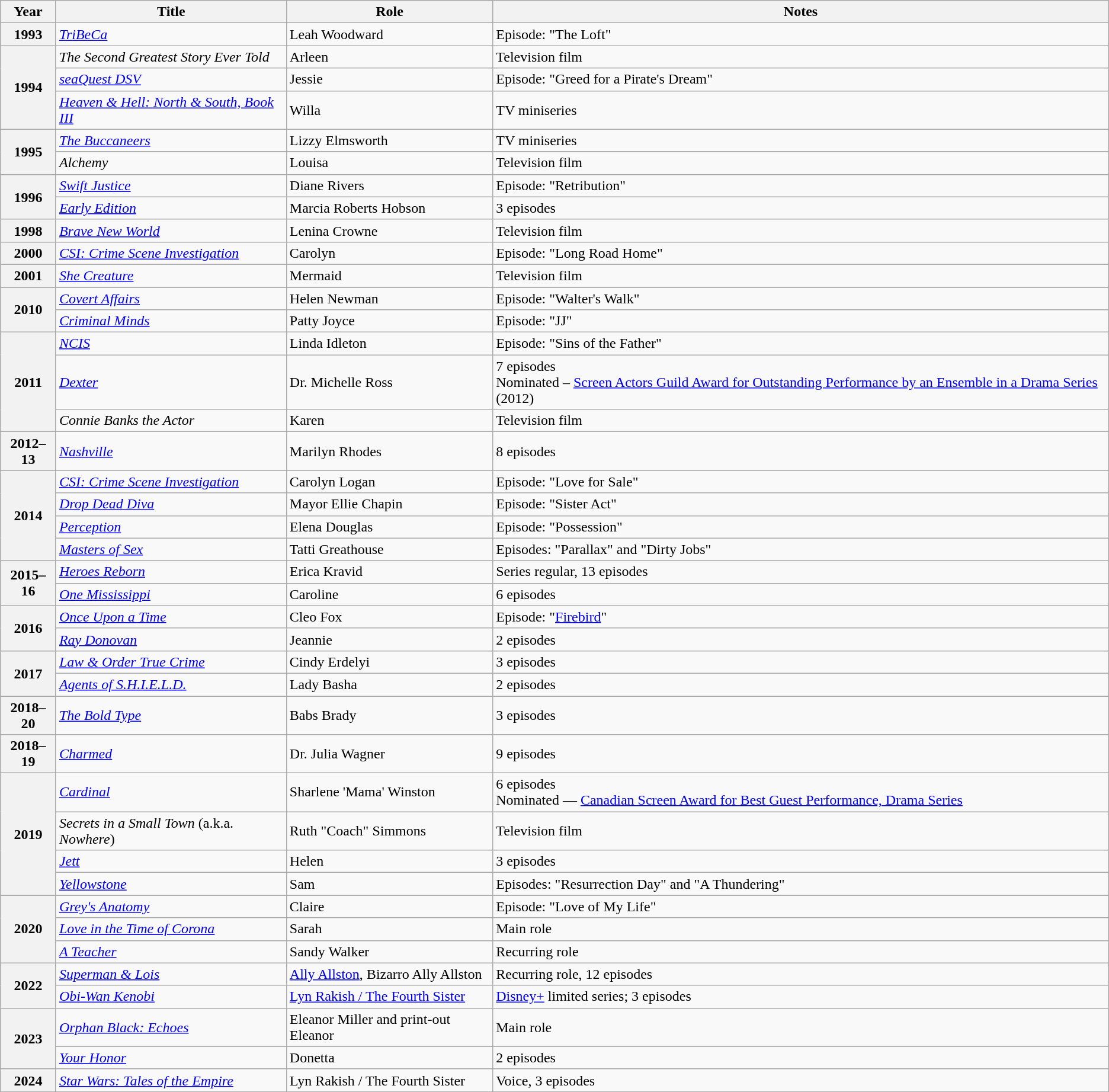<table class="wikitable plainrowheaders sortable">
<tr>
<th scope="col">Year</th>
<th scope="col">Title</th>
<th scope="col">Role</th>
<th scope="col" class="unsortable">Notes</th>
</tr>
<tr>
<th scope="row">1993</th>
<td><em><a href='#'>TriBeCa</a></em></td>
<td>Leah Woodward</td>
<td>Episode: "The Loft"</td>
</tr>
<tr>
<th scope="row" rowspan="3">1994</th>
<td><em>The Second Greatest Story Ever Told</em></td>
<td>Arleen</td>
<td>Television film</td>
</tr>
<tr>
<td><em><a href='#'>seaQuest DSV</a></em></td>
<td>Jessie</td>
<td>Episode: "Greed for a Pirate's Dream"</td>
</tr>
<tr>
<td><em><a href='#'>Heaven & Hell: North & South, Book III</a></em></td>
<td>Willa</td>
<td>TV miniseries</td>
</tr>
<tr>
<th scope="row" rowspan="2">1995</th>
<td><em><a href='#'>The Buccaneers</a></em></td>
<td>Lizzy Elmsworth</td>
<td>TV miniseries</td>
</tr>
<tr>
<td><em>Alchemy</em></td>
<td>Louisa</td>
<td>Television film</td>
</tr>
<tr>
<th scope="row" rowspan="2">1996</th>
<td><em><a href='#'>Swift Justice</a></em></td>
<td>Diane Rivers</td>
<td>Episode: "Retribution"</td>
</tr>
<tr>
<td><em><a href='#'>Early Edition</a></em></td>
<td>Marcia Roberts Hobson</td>
<td>3 episodes</td>
</tr>
<tr>
<th scope="row">1998</th>
<td><em><a href='#'>Brave New World</a></em></td>
<td>Lenina Crowne</td>
<td>Television film</td>
</tr>
<tr>
<th scope="row">2000</th>
<td><em><a href='#'>CSI: Crime Scene Investigation</a></em></td>
<td>Carolyn</td>
<td>Episode: "Long Road Home"</td>
</tr>
<tr>
<th scope="row">2001</th>
<td><em><a href='#'>She Creature</a></em></td>
<td>Mermaid</td>
<td>Television film</td>
</tr>
<tr>
<th scope="row" rowspan="2">2010</th>
<td><em><a href='#'>Covert Affairs</a></em></td>
<td>Helen Newman</td>
<td>Episode: "Walter's Walk"</td>
</tr>
<tr>
<td><em><a href='#'>Criminal Minds</a></em></td>
<td>Patty Joyce</td>
<td>Episode: "JJ"</td>
</tr>
<tr>
<th scope="row" rowspan="3">2011</th>
<td><em><a href='#'>NCIS</a></em></td>
<td>Linda Idleton</td>
<td>Episode: "Sins of the Father"</td>
</tr>
<tr>
<td><em><a href='#'>Dexter</a></em></td>
<td>Dr. Michelle Ross</td>
<td>7 episodes<br>Nominated – <a href='#'>Screen Actors Guild Award for Outstanding Performance by an Ensemble in a Drama Series</a> (2012)</td>
</tr>
<tr>
<td><em>Connie Banks the Actor</em></td>
<td>Karen</td>
<td>Television film</td>
</tr>
<tr>
<th scope="row">2012–13</th>
<td><em><a href='#'>Nashville</a></em></td>
<td>Marilyn Rhodes</td>
<td>8 episodes</td>
</tr>
<tr>
<th scope="row" rowspan="4">2014</th>
<td><em><a href='#'>CSI: Crime Scene Investigation</a></em></td>
<td>Carolyn Logan</td>
<td>Episode: "Love for Sale"</td>
</tr>
<tr>
<td><em><a href='#'>Drop Dead Diva</a></em></td>
<td>Mayor Ellie Chapin</td>
<td>Episode: "Sister Act"</td>
</tr>
<tr>
<td><em><a href='#'>Perception</a></em></td>
<td>Elena Douglas</td>
<td>Episode: "Possession"</td>
</tr>
<tr>
<td><em><a href='#'>Masters of Sex</a></em></td>
<td>Tatti Greathouse</td>
<td>Episodes: "Parallax" and "Dirty Jobs"</td>
</tr>
<tr>
<th scope="row" rowspan="2">2015–16</th>
<td><em><a href='#'>Heroes Reborn</a></em></td>
<td>Erica Kravid</td>
<td>Series regular, 13 episodes</td>
</tr>
<tr>
<td><em><a href='#'>One Mississippi</a></em></td>
<td>Caroline</td>
<td>6 episodes</td>
</tr>
<tr>
<th scope="row" rowspan="2">2016</th>
<td><em><a href='#'>Once Upon a Time</a></em></td>
<td>Cleo Fox</td>
<td>Episode: "<a href='#'>Firebird</a>"</td>
</tr>
<tr>
<td><em><a href='#'>Ray Donovan</a></em></td>
<td>Jeannie</td>
<td>2 episodes</td>
</tr>
<tr>
<th scope="row" rowspan="2">2017</th>
<td><em><a href='#'>Law & Order True Crime</a></em></td>
<td>Cindy Erdelyi</td>
<td>3 episodes</td>
</tr>
<tr>
<td><em><a href='#'>Agents of S.H.I.E.L.D.</a></em></td>
<td>Lady Basha</td>
<td>2 episodes</td>
</tr>
<tr>
<th scope="row">2018–20</th>
<td><em><a href='#'>The Bold Type</a></em></td>
<td>Babs Brady</td>
<td>3 episodes</td>
</tr>
<tr>
<th scope="row">2018–19</th>
<td><em><a href='#'>Charmed</a></em></td>
<td>Dr. Julia Wagner</td>
<td>9 episodes</td>
</tr>
<tr>
<th scope="row" rowspan="4">2019</th>
<td><em><a href='#'>Cardinal</a></em></td>
<td>Sharlene 'Mama' Winston</td>
<td>6 episodes<br>Nominated — <a href='#'>Canadian Screen Award for Best Guest Performance, Drama Series</a></td>
</tr>
<tr>
<td><em>Secrets in a Small Town</em> (a.k.a. <em>Nowhere</em>)</td>
<td>Ruth "Coach" Simmons</td>
<td>Television film</td>
</tr>
<tr>
<td><em><a href='#'>Jett</a></em></td>
<td>Helen</td>
<td>3 episodes</td>
</tr>
<tr>
<td><em><a href='#'>Yellowstone</a></em></td>
<td>Sam</td>
<td>Episodes: "Resurrection Day" and "A Thundering"</td>
</tr>
<tr>
<th scope="row" rowspan="3">2020</th>
<td><em><a href='#'>Grey's Anatomy</a></em></td>
<td>Claire</td>
<td>Episode: "Love of My Life"</td>
</tr>
<tr>
<td><em><a href='#'>Love in the Time of Corona</a></em></td>
<td>Sarah</td>
<td>Main role</td>
</tr>
<tr>
<td><em><a href='#'>A Teacher</a></em></td>
<td>Sandy Walker</td>
<td>Recurring role</td>
</tr>
<tr>
<th scope="row" rowspan="2">2022</th>
<td><em><a href='#'>Superman & Lois</a></em></td>
<td><a href='#'>Ally Allston</a>, Bizarro Ally Allston</td>
<td>Recurring role, 12 episodes</td>
</tr>
<tr>
<td><em><a href='#'>Obi-Wan Kenobi</a></em></td>
<td><a href='#'>Lyn Rakish / The Fourth Sister</a></td>
<td><a href='#'>Disney+</a> limited series; 3 episodes</td>
</tr>
<tr>
<th scope="row" rowspan="2">2023</th>
<td><em><a href='#'>Orphan Black: Echoes</a></em></td>
<td>Eleanor Miller and print-out Eleanor</td>
<td>Main role</td>
</tr>
<tr>
<td><em><a href='#'>Your Honor</a></em></td>
<td>Donetta</td>
<td>2 episodes</td>
</tr>
<tr>
<th scope="row">2024</th>
<td><em><a href='#'>Star Wars: Tales of the Empire</a></em></td>
<td>Lyn Rakish / The Fourth Sister</td>
<td>Voice, 3 episodes</td>
</tr>
</table>
